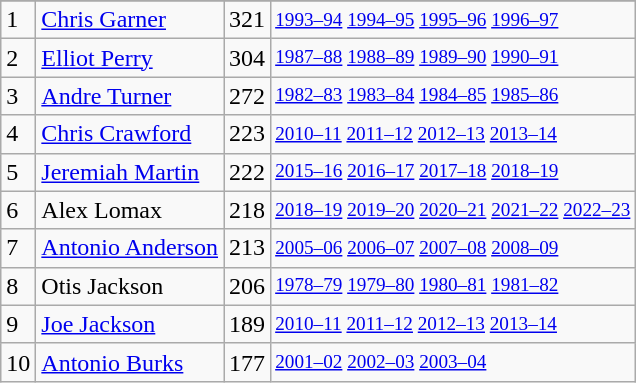<table class="wikitable">
<tr>
</tr>
<tr>
<td>1</td>
<td><a href='#'>Chris Garner</a></td>
<td>321</td>
<td style="font-size:80%;"><a href='#'>1993–94</a> <a href='#'>1994–95</a> <a href='#'>1995–96</a> <a href='#'>1996–97</a></td>
</tr>
<tr>
<td>2</td>
<td><a href='#'>Elliot Perry</a></td>
<td>304</td>
<td style="font-size:80%;"><a href='#'>1987–88</a> <a href='#'>1988–89</a> <a href='#'>1989–90</a> <a href='#'>1990–91</a></td>
</tr>
<tr>
<td>3</td>
<td><a href='#'>Andre Turner</a></td>
<td>272</td>
<td style="font-size:80%;"><a href='#'>1982–83</a> <a href='#'>1983–84</a> <a href='#'>1984–85</a> <a href='#'>1985–86</a></td>
</tr>
<tr>
<td>4</td>
<td><a href='#'>Chris Crawford</a></td>
<td>223</td>
<td style="font-size:80%;"><a href='#'>2010–11</a> <a href='#'>2011–12</a> <a href='#'>2012–13</a> <a href='#'>2013–14</a></td>
</tr>
<tr>
<td>5</td>
<td><a href='#'>Jeremiah Martin</a></td>
<td>222</td>
<td style="font-size:80%;"><a href='#'>2015–16</a> <a href='#'>2016–17</a> <a href='#'>2017–18</a> <a href='#'>2018–19</a></td>
</tr>
<tr>
<td>6</td>
<td>Alex Lomax</td>
<td>218</td>
<td style="font-size:80%;"><a href='#'>2018–19</a> <a href='#'>2019–20</a> <a href='#'>2020–21</a> <a href='#'>2021–22</a> <a href='#'>2022–23</a></td>
</tr>
<tr>
<td>7</td>
<td><a href='#'>Antonio Anderson</a></td>
<td>213</td>
<td style="font-size:80%;"><a href='#'>2005–06</a> <a href='#'>2006–07</a> <a href='#'>2007–08</a> <a href='#'>2008–09</a></td>
</tr>
<tr>
<td>8</td>
<td>Otis Jackson</td>
<td>206</td>
<td style="font-size:80%;"><a href='#'>1978–79</a> <a href='#'>1979–80</a> <a href='#'>1980–81</a> <a href='#'>1981–82</a></td>
</tr>
<tr>
<td>9</td>
<td><a href='#'>Joe Jackson</a></td>
<td>189</td>
<td style="font-size:80%;"><a href='#'>2010–11</a> <a href='#'>2011–12</a> <a href='#'>2012–13</a> <a href='#'>2013–14</a></td>
</tr>
<tr>
<td>10</td>
<td><a href='#'>Antonio Burks</a></td>
<td>177</td>
<td style="font-size:80%;"><a href='#'>2001–02</a> <a href='#'>2002–03</a> <a href='#'>2003–04</a></td>
</tr>
</table>
